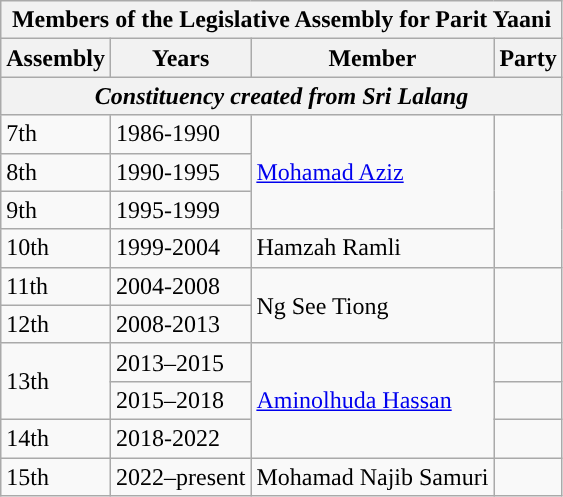<table class=wikitable>
<tr>
<th colspan=4>Members of the Legislative Assembly for Parit Yaani</th>
</tr>
<tr>
<th>Assembly</th>
<th>Years</th>
<th>Member</th>
<th>Party</th>
</tr>
<tr>
<th colspan=4 align=center><em>Constituency created from Sri Lalang</em></th>
</tr>
<tr>
<td>7th</td>
<td>1986-1990</td>
<td rowspan="3"><a href='#'>Mohamad Aziz</a></td>
<td rowspan="4"></td>
</tr>
<tr>
<td>8th</td>
<td>1990-1995</td>
</tr>
<tr>
<td>9th</td>
<td>1995-1999</td>
</tr>
<tr>
<td>10th</td>
<td>1999-2004</td>
<td>Hamzah Ramli</td>
</tr>
<tr>
<td>11th</td>
<td>2004-2008</td>
<td rowspan="2">Ng See Tiong</td>
<td rowspan="2"></td>
</tr>
<tr>
<td>12th</td>
<td>2008-2013</td>
</tr>
<tr>
<td rowspan="2">13th</td>
<td>2013–2015</td>
<td rowspan="3"><a href='#'>Aminolhuda Hassan</a></td>
<td></td>
</tr>
<tr>
<td>2015–2018</td>
<td></td>
</tr>
<tr>
<td>14th</td>
<td>2018-2022</td>
<td></td>
</tr>
<tr>
<td>15th</td>
<td>2022–present</td>
<td>Mohamad Najib Samuri</td>
<td></td>
</tr>
</table>
